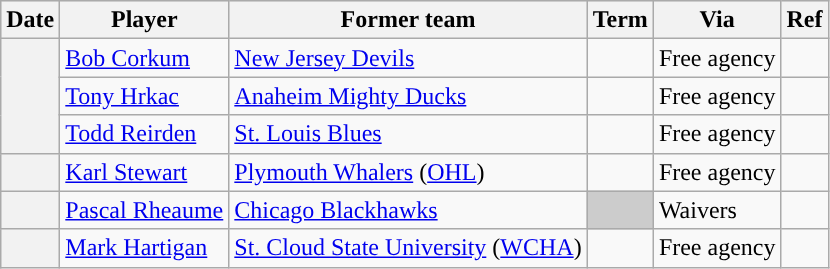<table class="wikitable plainrowheaders">
<tr style="background:#ddd; text-align:center;">
<th>Date</th>
<th>Player</th>
<th>Former team</th>
<th>Term</th>
<th>Via</th>
<th>Ref</th>
</tr>
<tr>
<th scope="row" rowspan=3></th>
<td><a href='#'>Bob Corkum</a></td>
<td><a href='#'>New Jersey Devils</a></td>
<td></td>
<td>Free agency</td>
<td></td>
</tr>
<tr>
<td><a href='#'>Tony Hrkac</a></td>
<td><a href='#'>Anaheim Mighty Ducks</a></td>
<td></td>
<td>Free agency</td>
<td></td>
</tr>
<tr>
<td><a href='#'>Todd Reirden</a></td>
<td><a href='#'>St. Louis Blues</a></td>
<td></td>
<td>Free agency</td>
<td></td>
</tr>
<tr>
<th scope="row"></th>
<td><a href='#'>Karl Stewart</a></td>
<td><a href='#'>Plymouth Whalers</a> (<a href='#'>OHL</a>)</td>
<td></td>
<td>Free agency</td>
<td></td>
</tr>
<tr>
<th scope="row"></th>
<td><a href='#'>Pascal Rheaume</a></td>
<td><a href='#'>Chicago Blackhawks</a></td>
<td style="background:#ccc"></td>
<td>Waivers</td>
<td></td>
</tr>
<tr>
<th scope="row"></th>
<td><a href='#'>Mark Hartigan</a></td>
<td><a href='#'>St. Cloud State University</a> (<a href='#'>WCHA</a>)</td>
<td></td>
<td>Free agency</td>
<td></td>
</tr>
</table>
